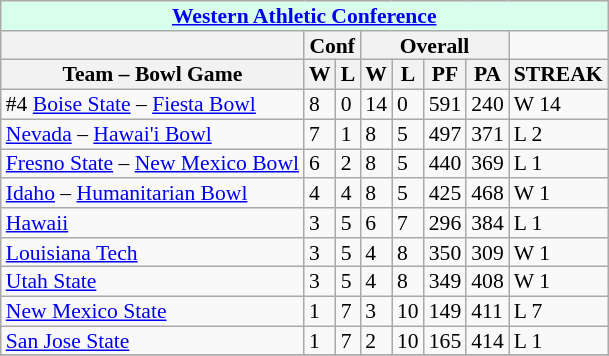<table class="wikitable" style="font-size:90%; line-height:90%;">
<tr>
<td align="center" colspan="10" style="background:#D8FFEB;"><strong><a href='#'>Western Athletic Conference</a></strong></td>
</tr>
<tr>
<th></th>
<th colspan="2">Conf</th>
<th colspan="4">Overall</th>
</tr>
<tr>
<th>Team – Bowl Game</th>
<th>W</th>
<th>L</th>
<th>W</th>
<th>L</th>
<th>PF</th>
<th>PA</th>
<th>STREAK</th>
</tr>
<tr>
<td>#4 <a href='#'>Boise State</a> – <a href='#'>Fiesta Bowl</a></td>
<td>8</td>
<td>0</td>
<td>14</td>
<td>0</td>
<td>591</td>
<td>240</td>
<td>W 14</td>
</tr>
<tr>
<td><a href='#'>Nevada</a> – <a href='#'>Hawai'i Bowl</a></td>
<td>7</td>
<td>1</td>
<td>8</td>
<td>5</td>
<td>497</td>
<td>371</td>
<td>L 2</td>
</tr>
<tr>
<td><a href='#'>Fresno State</a> – <a href='#'>New Mexico Bowl</a></td>
<td>6</td>
<td>2</td>
<td>8</td>
<td>5</td>
<td>440</td>
<td>369</td>
<td>L 1</td>
</tr>
<tr>
<td><a href='#'>Idaho</a> – <a href='#'>Humanitarian Bowl</a></td>
<td>4</td>
<td>4</td>
<td>8</td>
<td>5</td>
<td>425</td>
<td>468</td>
<td>W 1</td>
</tr>
<tr>
<td><a href='#'>Hawaii</a></td>
<td>3</td>
<td>5</td>
<td>6</td>
<td>7</td>
<td>296</td>
<td>384</td>
<td>L 1</td>
</tr>
<tr>
<td><a href='#'>Louisiana Tech</a></td>
<td>3</td>
<td>5</td>
<td>4</td>
<td>8</td>
<td>350</td>
<td>309</td>
<td>W 1</td>
</tr>
<tr>
<td><a href='#'>Utah State</a></td>
<td>3</td>
<td>5</td>
<td>4</td>
<td>8</td>
<td>349</td>
<td>408</td>
<td>W 1</td>
</tr>
<tr>
<td><a href='#'>New Mexico State</a></td>
<td>1</td>
<td>7</td>
<td>3</td>
<td>10</td>
<td>149</td>
<td>411</td>
<td>L 7</td>
</tr>
<tr>
<td><a href='#'>San Jose State</a></td>
<td>1</td>
<td>7</td>
<td>2</td>
<td>10</td>
<td>165</td>
<td>414</td>
<td>L 1</td>
</tr>
<tr>
</tr>
</table>
